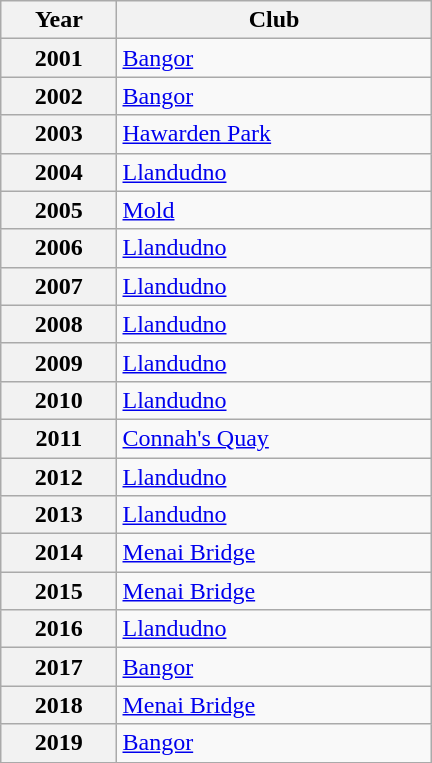<table class="wikitable" style="width:18em">
<tr>
<th>Year</th>
<th>Club</th>
</tr>
<tr>
<th scope="row">2001</th>
<td><a href='#'>Bangor</a></td>
</tr>
<tr>
<th scope="row">2002</th>
<td><a href='#'>Bangor</a></td>
</tr>
<tr>
<th scope="row">2003</th>
<td><a href='#'>Hawarden Park</a></td>
</tr>
<tr>
<th scope="row">2004</th>
<td><a href='#'>Llandudno</a></td>
</tr>
<tr>
<th scope="row">2005</th>
<td><a href='#'>Mold</a></td>
</tr>
<tr>
<th scope="row">2006</th>
<td><a href='#'>Llandudno</a></td>
</tr>
<tr>
<th scope="row">2007</th>
<td><a href='#'>Llandudno</a></td>
</tr>
<tr>
<th scope="row">2008</th>
<td><a href='#'>Llandudno</a></td>
</tr>
<tr>
<th scope="row">2009</th>
<td><a href='#'>Llandudno</a></td>
</tr>
<tr>
<th scope="row">2010</th>
<td><a href='#'>Llandudno</a></td>
</tr>
<tr>
<th scope="row">2011</th>
<td><a href='#'>Connah's Quay</a></td>
</tr>
<tr>
<th scope="row">2012</th>
<td><a href='#'>Llandudno</a></td>
</tr>
<tr>
<th scope="row">2013</th>
<td><a href='#'>Llandudno</a></td>
</tr>
<tr>
<th scope="row">2014</th>
<td><a href='#'>Menai Bridge</a></td>
</tr>
<tr>
<th scope="row">2015</th>
<td><a href='#'>Menai Bridge</a></td>
</tr>
<tr>
<th scope="row">2016</th>
<td><a href='#'>Llandudno</a></td>
</tr>
<tr>
<th scope="row">2017</th>
<td><a href='#'>Bangor</a></td>
</tr>
<tr>
<th scope="row">2018</th>
<td><a href='#'>Menai Bridge</a></td>
</tr>
<tr>
<th scope="row">2019</th>
<td><a href='#'>Bangor</a></td>
</tr>
</table>
